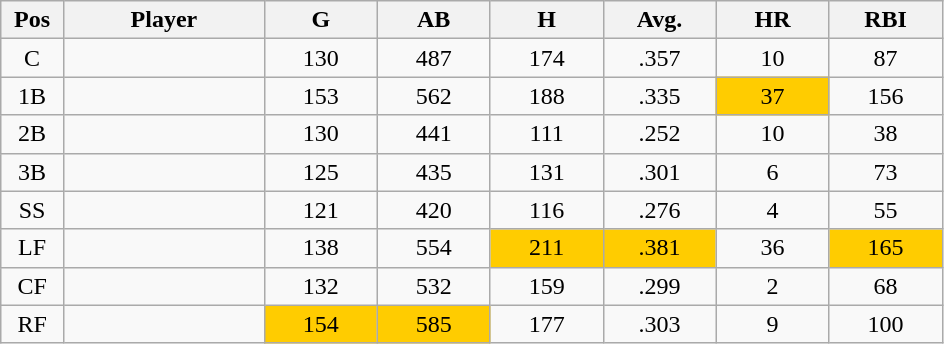<table class="wikitable sortable">
<tr>
<th bgcolor="#DDDDFF" width="5%">Pos</th>
<th bgcolor="#DDDDFF" width="16%">Player</th>
<th bgcolor="#DDDDFF" width="9%">G</th>
<th bgcolor="#DDDDFF" width="9%">AB</th>
<th bgcolor="#DDDDFF" width="9%">H</th>
<th bgcolor="#DDDDFF" width="9%">Avg.</th>
<th bgcolor="#DDDDFF" width="9%">HR</th>
<th bgcolor="#DDDDFF" width="9%">RBI</th>
</tr>
<tr align="center">
<td>C</td>
<td></td>
<td>130</td>
<td>487</td>
<td>174</td>
<td>.357</td>
<td>10</td>
<td>87</td>
</tr>
<tr align="center">
<td>1B</td>
<td></td>
<td>153</td>
<td>562</td>
<td>188</td>
<td>.335</td>
<td bgcolor=#ffcc00>37</td>
<td>156</td>
</tr>
<tr align="center">
<td>2B</td>
<td></td>
<td>130</td>
<td>441</td>
<td>111</td>
<td>.252</td>
<td>10</td>
<td>38</td>
</tr>
<tr align="center">
<td>3B</td>
<td></td>
<td>125</td>
<td>435</td>
<td>131</td>
<td>.301</td>
<td>6</td>
<td>73</td>
</tr>
<tr align="center">
<td>SS</td>
<td></td>
<td>121</td>
<td>420</td>
<td>116</td>
<td>.276</td>
<td>4</td>
<td>55</td>
</tr>
<tr align="center">
<td>LF</td>
<td></td>
<td>138</td>
<td>554</td>
<td bgcolor=#ffcc00>211</td>
<td bgcolor=#ffcc00>.381</td>
<td>36</td>
<td bgcolor=#ffcc00>165</td>
</tr>
<tr align="center">
<td>CF</td>
<td></td>
<td>132</td>
<td>532</td>
<td>159</td>
<td>.299</td>
<td>2</td>
<td>68</td>
</tr>
<tr align="center">
<td>RF</td>
<td></td>
<td bgcolor=#ffcc00>154</td>
<td bgcolor=#ffcc00>585</td>
<td>177</td>
<td>.303</td>
<td>9</td>
<td>100</td>
</tr>
</table>
